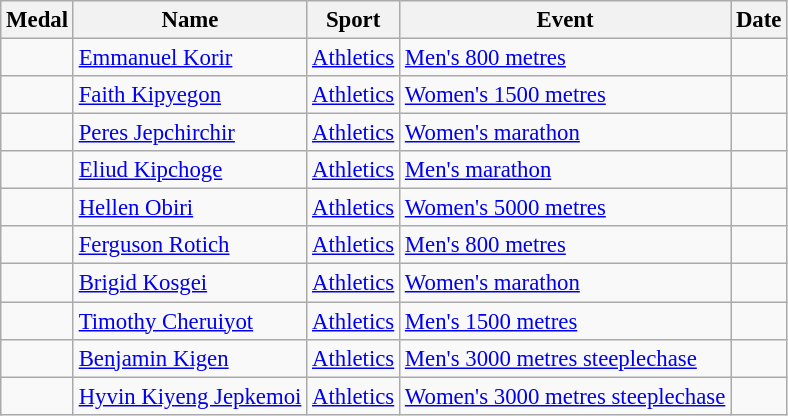<table class="wikitable sortable" style="font-size: 95%;">
<tr>
<th>Medal</th>
<th>Name</th>
<th>Sport</th>
<th>Event</th>
<th>Date</th>
</tr>
<tr>
<td></td>
<td><a href='#'>Emmanuel Korir</a></td>
<td><a href='#'>Athletics</a></td>
<td><a href='#'>Men's 800 metres</a></td>
<td></td>
</tr>
<tr>
<td></td>
<td><a href='#'>Faith Kipyegon</a></td>
<td><a href='#'>Athletics</a></td>
<td><a href='#'>Women's 1500 metres</a></td>
<td></td>
</tr>
<tr>
<td></td>
<td><a href='#'>Peres Jepchirchir</a></td>
<td><a href='#'>Athletics</a></td>
<td><a href='#'>Women's marathon</a></td>
<td></td>
</tr>
<tr>
<td></td>
<td><a href='#'>Eliud Kipchoge</a></td>
<td><a href='#'>Athletics</a></td>
<td><a href='#'>Men's marathon</a></td>
<td></td>
</tr>
<tr>
<td></td>
<td><a href='#'>Hellen Obiri</a></td>
<td><a href='#'>Athletics</a></td>
<td><a href='#'>Women's 5000 metres</a></td>
<td></td>
</tr>
<tr>
<td></td>
<td><a href='#'>Ferguson Rotich</a></td>
<td><a href='#'>Athletics</a></td>
<td><a href='#'>Men's 800 metres</a></td>
<td></td>
</tr>
<tr>
<td></td>
<td><a href='#'>Brigid Kosgei</a></td>
<td><a href='#'>Athletics</a></td>
<td><a href='#'>Women's marathon</a></td>
<td></td>
</tr>
<tr>
<td></td>
<td><a href='#'>Timothy Cheruiyot</a></td>
<td><a href='#'>Athletics</a></td>
<td><a href='#'>Men's 1500 metres</a></td>
<td></td>
</tr>
<tr>
<td></td>
<td><a href='#'>Benjamin Kigen</a></td>
<td><a href='#'>Athletics</a></td>
<td><a href='#'>Men's 3000 metres steeplechase</a></td>
<td></td>
</tr>
<tr>
<td></td>
<td><a href='#'>Hyvin Kiyeng Jepkemoi</a></td>
<td><a href='#'>Athletics</a></td>
<td><a href='#'>Women's 3000 metres steeplechase</a></td>
<td></td>
</tr>
</table>
